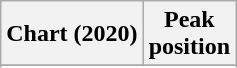<table class="wikitable sortable plainrowheaders">
<tr>
<th scope="col">Chart (2020)</th>
<th scope="col">Peak<br>position</th>
</tr>
<tr>
</tr>
<tr>
</tr>
<tr>
</tr>
<tr>
</tr>
<tr>
</tr>
</table>
